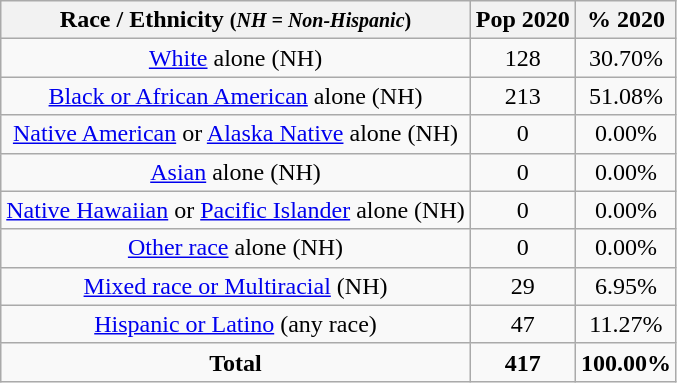<table class="wikitable" style="text-align:center;">
<tr>
<th>Race / Ethnicity <small>(<em>NH = Non-Hispanic</em>)</small></th>
<th>Pop 2020</th>
<th>% 2020</th>
</tr>
<tr>
<td><a href='#'>White</a> alone (NH)</td>
<td>128</td>
<td>30.70%</td>
</tr>
<tr>
<td><a href='#'>Black or African American</a> alone (NH)</td>
<td>213</td>
<td>51.08%</td>
</tr>
<tr>
<td><a href='#'>Native American</a> or <a href='#'>Alaska Native</a> alone (NH)</td>
<td>0</td>
<td>0.00%</td>
</tr>
<tr>
<td><a href='#'>Asian</a> alone (NH)</td>
<td>0</td>
<td>0.00%</td>
</tr>
<tr>
<td><a href='#'>Native Hawaiian</a> or <a href='#'>Pacific Islander</a> alone (NH)</td>
<td>0</td>
<td>0.00%</td>
</tr>
<tr>
<td><a href='#'>Other race</a> alone (NH)</td>
<td>0</td>
<td>0.00%</td>
</tr>
<tr>
<td><a href='#'>Mixed race or Multiracial</a> (NH)</td>
<td>29</td>
<td>6.95%</td>
</tr>
<tr>
<td><a href='#'>Hispanic or Latino</a> (any race)</td>
<td>47</td>
<td>11.27%</td>
</tr>
<tr>
<td><strong>Total</strong></td>
<td><strong>417</strong></td>
<td><strong>100.00%</strong></td>
</tr>
</table>
